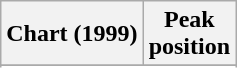<table class="wikitable sortable plainrowheaders" style="text-align:center">
<tr>
<th scope="col">Chart (1999)</th>
<th scope="col">Peak<br>position</th>
</tr>
<tr>
</tr>
<tr>
</tr>
<tr>
</tr>
<tr>
</tr>
<tr>
</tr>
<tr>
</tr>
<tr>
</tr>
</table>
